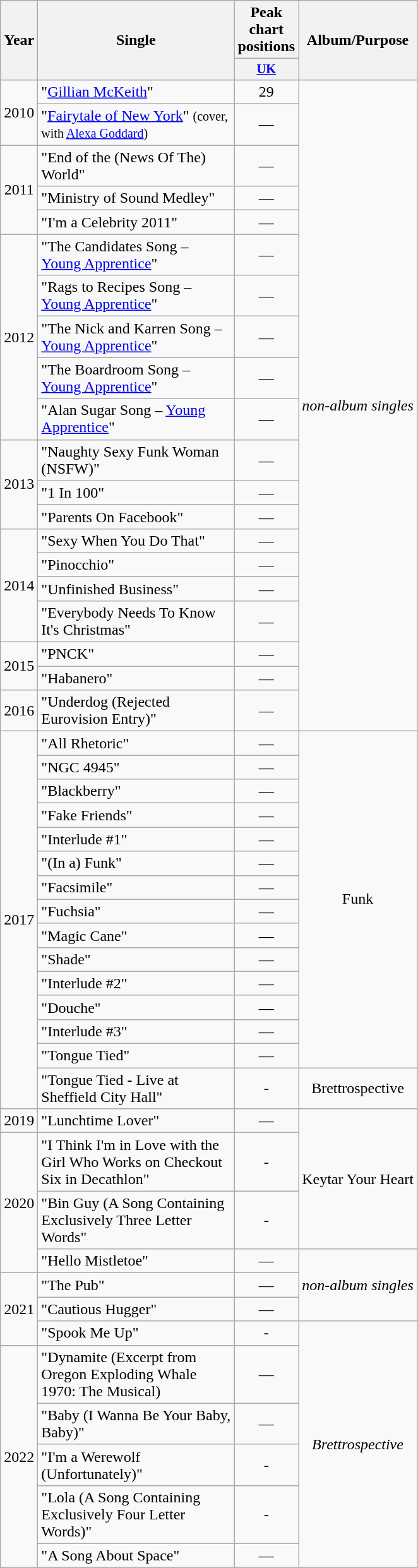<table class="wikitable" style=text-align:center;>
<tr>
<th rowspan="2">Year</th>
<th rowspan="2" style="width:200px;">Single</th>
<th>Peak chart positions</th>
<th rowspan="2">Album/Purpose</th>
</tr>
<tr>
<th style="width:3em;font-size:85%;"><a href='#'>UK</a></th>
</tr>
<tr>
<td rowspan="2">2010</td>
<td align="left">"<a href='#'>Gillian McKeith</a>"</td>
<td style="text-align:center;">29</td>
<td rowspan="20" style="text-align:center;"><em>non-album singles</em></td>
</tr>
<tr>
<td align="left">"<a href='#'>Fairytale of New York</a>" <small>(cover, with <a href='#'>Alexa Goddard</a>)</small></td>
<td style="text-align:center;">—</td>
</tr>
<tr>
<td rowspan="3">2011</td>
<td align="left">"End of the (News Of The) World"</td>
<td style="text-align:center;">—</td>
</tr>
<tr>
<td align="left">"Ministry of Sound Medley"</td>
<td style="text-align:center;">—</td>
</tr>
<tr>
<td align="left">"I'm a Celebrity 2011"</td>
<td style="text-align:center;">—</td>
</tr>
<tr>
<td rowspan="5">2012</td>
<td align="left">"The Candidates Song – <a href='#'>Young Apprentice</a>"</td>
<td style="text-align:center;">—</td>
</tr>
<tr>
<td align="left">"Rags to Recipes Song – <a href='#'>Young Apprentice</a>"</td>
<td style="text-align:center;">—</td>
</tr>
<tr>
<td align="left">"The Nick and Karren Song – <a href='#'>Young Apprentice</a>"</td>
<td style="text-align:center;">—</td>
</tr>
<tr>
<td align="left">"The Boardroom Song – <a href='#'>Young Apprentice</a>"</td>
<td style="text-align:center;">—</td>
</tr>
<tr>
<td align="left">"Alan Sugar Song – <a href='#'>Young Apprentice</a>"</td>
<td style="text-align:center;">—</td>
</tr>
<tr>
<td rowspan="3">2013</td>
<td align="left">"Naughty Sexy Funk Woman (NSFW)"</td>
<td style="text-align:center;">—</td>
</tr>
<tr>
<td align="left">"1 In 100"</td>
<td style="text-align:center;">—</td>
</tr>
<tr>
<td align="left">"Parents On Facebook"</td>
<td style="text-align:center;">—</td>
</tr>
<tr>
<td rowspan="4">2014</td>
<td align="left">"Sexy When You Do That"</td>
<td style="text-align:center;">—</td>
</tr>
<tr>
<td align="left">"Pinocchio"</td>
<td style="text-align:center;">—</td>
</tr>
<tr>
<td align="left">"Unfinished Business"</td>
<td style="text-align:center;">—</td>
</tr>
<tr>
<td align="left">"Everybody Needs To Know It's Christmas"</td>
<td style="text-align:center;">—</td>
</tr>
<tr>
<td rowspan="2">2015</td>
<td align="left">"PNCK"</td>
<td style="text-align:center;">—</td>
</tr>
<tr>
<td align="left">"Habanero"</td>
<td style="text-align:center;">—</td>
</tr>
<tr>
<td rowspan="1">2016</td>
<td align="left">"Underdog (Rejected Eurovision Entry)"</td>
<td style="text-align:center;">—</td>
</tr>
<tr>
<td rowspan="15">2017</td>
<td align="left">"All Rhetoric"</td>
<td>—</td>
<td rowspan="14">Funk</td>
</tr>
<tr>
<td align="left">"NGC 4945"</td>
<td>—</td>
</tr>
<tr>
<td align="left">"Blackberry"</td>
<td>—</td>
</tr>
<tr>
<td align="left">"Fake Friends"</td>
<td>—</td>
</tr>
<tr>
<td align="left">"Interlude #1"</td>
<td>—</td>
</tr>
<tr>
<td align="left">"(In a) Funk"</td>
<td>—</td>
</tr>
<tr>
<td align="left">"Facsimile"</td>
<td>—</td>
</tr>
<tr>
<td align="left">"Fuchsia"</td>
<td>—</td>
</tr>
<tr>
<td align="left">"Magic Cane"</td>
<td>—</td>
</tr>
<tr>
<td align="left">"Shade"</td>
<td>—</td>
</tr>
<tr>
<td align="left">"Interlude #2"</td>
<td>—</td>
</tr>
<tr>
<td align="left">"Douche"</td>
<td>—</td>
</tr>
<tr>
<td align="left">"Interlude #3"</td>
<td>—</td>
</tr>
<tr>
<td align="left">"Tongue Tied"</td>
<td>—</td>
</tr>
<tr>
<td align="left">"Tongue Tied - Live at Sheffield City Hall"</td>
<td style="text-align:center;">-</td>
<td>Brettrospective</td>
</tr>
<tr>
<td>2019</td>
<td align="left">"Lunchtime Lover"</td>
<td>—</td>
<td rowspan="3">Keytar Your Heart</td>
</tr>
<tr>
<td rowspan="3">2020</td>
<td align="left">"I Think I'm in Love with the Girl Who Works on Checkout Six in Decathlon"</td>
<td style="text-align:center;">-</td>
</tr>
<tr>
<td align="left">"Bin Guy (A Song Containing Exclusively Three Letter Words"</td>
<td style="text-align:center;">-</td>
</tr>
<tr>
<td align="left">"Hello Mistletoe"</td>
<td style="text-align:center;">—</td>
<td rowspan="3" style="text-align:center;"><em>non-album singles</em></td>
</tr>
<tr>
<td rowspan="3">2021</td>
<td align="left">"The Pub"</td>
<td style="text-align:center;">—</td>
</tr>
<tr>
<td align="left">"Cautious Hugger"</td>
<td style="text-align:center;">—</td>
</tr>
<tr>
<td align="left">"Spook Me Up"</td>
<td style="text-align:center;">-</td>
<td rowspan="6"><em>Brettrospective</em></td>
</tr>
<tr>
<td rowspan="5">2022</td>
<td align="left">"Dynamite (Excerpt from Oregon Exploding Whale 1970: The Musical)</td>
<td style="text-align:center;">—</td>
</tr>
<tr>
<td align="left">"Baby (I Wanna Be Your Baby, Baby)"</td>
<td style="text-align:center;">—</td>
</tr>
<tr>
<td align="left">"I'm a Werewolf (Unfortunately)"</td>
<td style="text-align:center;">-</td>
</tr>
<tr>
<td align="left">"Lola (A Song Containing Exclusively Four Letter Words)"</td>
<td style="text-align:center;">-</td>
</tr>
<tr>
<td align="left">"A Song About Space"</td>
<td style="text-align:center;">—</td>
</tr>
<tr>
</tr>
</table>
